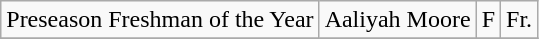<table class="wikitable">
<tr>
<td>Preseason Freshman of the Year</td>
<td>Aaliyah Moore</td>
<td>F</td>
<td>Fr.</td>
</tr>
<tr>
</tr>
</table>
